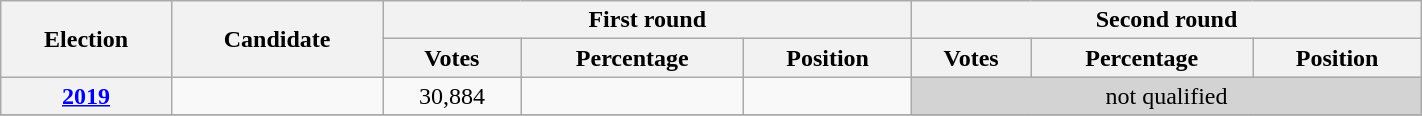<table class=wikitable width=75%>
<tr>
<th rowspan=2>Election</th>
<th rowspan=2>Candidate</th>
<th colspan=3>First round</th>
<th colspan=3>Second round</th>
</tr>
<tr>
<th>Votes</th>
<th>Percentage</th>
<th>Position</th>
<th>Votes</th>
<th>Percentage</th>
<th>Position</th>
</tr>
<tr align=center>
<th><a href='#'>2019</a></th>
<td></td>
<td>30,884</td>
<td></td>
<td></td>
<td bgcolor=lightgrey colspan=3>not qualified</td>
</tr>
<tr>
</tr>
</table>
